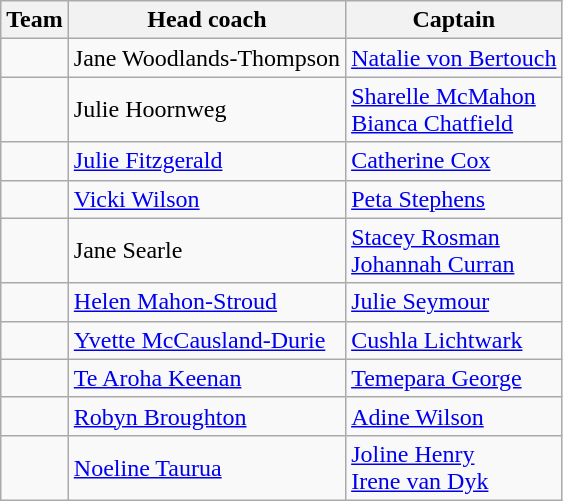<table class="wikitable collapsible">
<tr>
<th>Team</th>
<th>Head coach</th>
<th>Captain</th>
</tr>
<tr>
<td></td>
<td>Jane Woodlands-Thompson</td>
<td><a href='#'>Natalie von Bertouch</a></td>
</tr>
<tr>
<td></td>
<td>Julie Hoornweg</td>
<td><a href='#'>Sharelle McMahon</a><br><a href='#'>Bianca Chatfield</a></td>
</tr>
<tr>
<td></td>
<td><a href='#'>Julie Fitzgerald</a></td>
<td><a href='#'>Catherine Cox</a></td>
</tr>
<tr>
<td></td>
<td><a href='#'>Vicki Wilson</a></td>
<td><a href='#'>Peta Stephens</a></td>
</tr>
<tr>
<td></td>
<td>Jane Searle</td>
<td><a href='#'>Stacey Rosman</a><br><a href='#'>Johannah Curran</a></td>
</tr>
<tr>
<td></td>
<td><a href='#'>Helen Mahon-Stroud</a></td>
<td><a href='#'>Julie Seymour</a></td>
</tr>
<tr>
<td></td>
<td><a href='#'>Yvette McCausland-Durie</a></td>
<td><a href='#'>Cushla Lichtwark</a></td>
</tr>
<tr>
<td></td>
<td><a href='#'>Te Aroha Keenan</a></td>
<td><a href='#'>Temepara George</a></td>
</tr>
<tr>
<td></td>
<td><a href='#'>Robyn Broughton</a></td>
<td><a href='#'>Adine Wilson</a></td>
</tr>
<tr>
<td></td>
<td><a href='#'>Noeline Taurua</a></td>
<td><a href='#'>Joline Henry</a><br><a href='#'>Irene van Dyk</a></td>
</tr>
</table>
